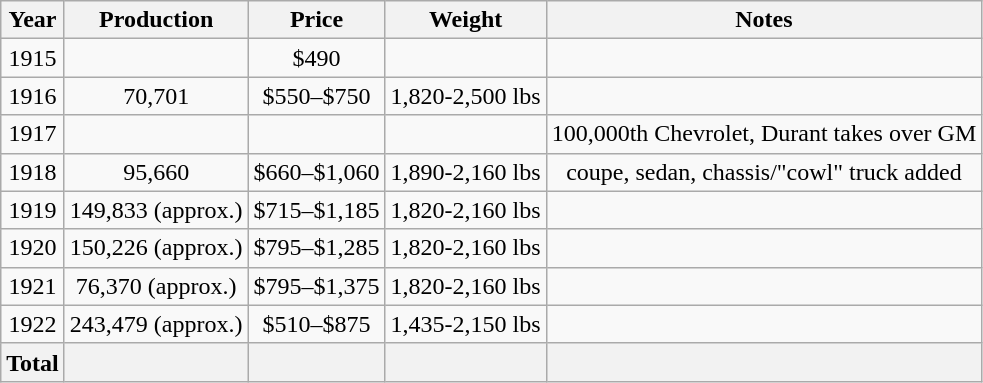<table class="wikitable" style="text-align:center;">
<tr>
<th>Year</th>
<th>Production</th>
<th>Price</th>
<th>Weight</th>
<th>Notes</th>
</tr>
<tr>
<td>1915</td>
<td></td>
<td>$490</td>
<td></td>
<td></td>
</tr>
<tr>
<td>1916</td>
<td>70,701</td>
<td>$550–$750</td>
<td>1,820-2,500 lbs</td>
<td></td>
</tr>
<tr>
<td>1917</td>
<td></td>
<td></td>
<td></td>
<td>100,000th Chevrolet, Durant takes over GM</td>
</tr>
<tr>
<td>1918</td>
<td>95,660</td>
<td>$660–$1,060</td>
<td>1,890-2,160 lbs</td>
<td>coupe, sedan, chassis/"cowl" truck added</td>
</tr>
<tr>
<td>1919</td>
<td>149,833 (approx.)</td>
<td>$715–$1,185</td>
<td>1,820-2,160 lbs</td>
<td></td>
</tr>
<tr>
<td>1920</td>
<td>150,226 (approx.)</td>
<td>$795–$1,285</td>
<td>1,820-2,160 lbs</td>
<td></td>
</tr>
<tr>
<td>1921</td>
<td>76,370 (approx.)</td>
<td>$795–$1,375</td>
<td>1,820-2,160 lbs</td>
<td></td>
</tr>
<tr>
<td>1922</td>
<td>243,479 (approx.)</td>
<td>$510–$875</td>
<td>1,435-2,150 lbs</td>
<td></td>
</tr>
<tr>
<th>Total</th>
<th></th>
<th></th>
<th></th>
<th></th>
</tr>
</table>
